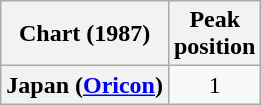<table class="wikitable plainrowheaders" style="text-align:center">
<tr>
<th>Chart (1987)</th>
<th>Peak<br>position</th>
</tr>
<tr>
<th scope="row">Japan (<a href='#'>Oricon</a>)</th>
<td>1</td>
</tr>
</table>
